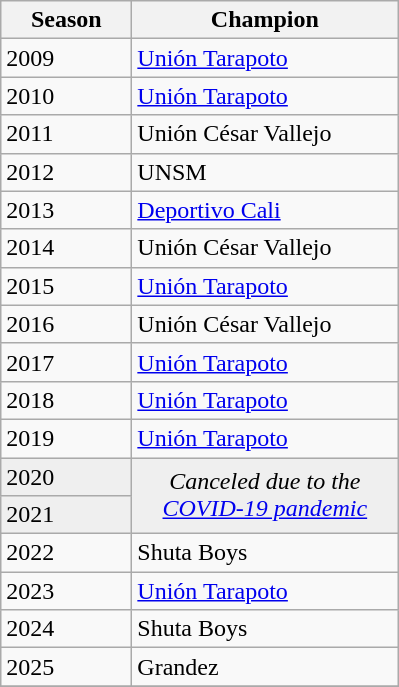<table class="wikitable sortable">
<tr>
<th width=80px>Season</th>
<th width=170px>Champion</th>
</tr>
<tr>
<td>2009</td>
<td><a href='#'>Unión Tarapoto</a></td>
</tr>
<tr>
<td>2010</td>
<td><a href='#'>Unión Tarapoto</a></td>
</tr>
<tr>
<td>2011</td>
<td>Unión César Vallejo</td>
</tr>
<tr>
<td>2012</td>
<td>UNSM</td>
</tr>
<tr>
<td>2013</td>
<td><a href='#'>Deportivo Cali</a></td>
</tr>
<tr>
<td>2014</td>
<td>Unión César Vallejo</td>
</tr>
<tr>
<td>2015</td>
<td><a href='#'>Unión Tarapoto</a></td>
</tr>
<tr>
<td>2016</td>
<td>Unión César Vallejo</td>
</tr>
<tr>
<td>2017</td>
<td><a href='#'>Unión Tarapoto</a></td>
</tr>
<tr>
<td>2018</td>
<td><a href='#'>Unión Tarapoto</a></td>
</tr>
<tr>
<td>2019</td>
<td><a href='#'>Unión Tarapoto</a></td>
</tr>
<tr bgcolor=#efefef>
<td>2020</td>
<td rowspan=2 colspan="1" align=center><em>Canceled due to the <a href='#'>COVID-19 pandemic</a></em></td>
</tr>
<tr bgcolor=#efefef>
<td>2021</td>
</tr>
<tr>
<td>2022</td>
<td>Shuta Boys</td>
</tr>
<tr>
<td>2023</td>
<td><a href='#'>Unión Tarapoto</a></td>
</tr>
<tr>
<td>2024</td>
<td>Shuta Boys</td>
</tr>
<tr>
<td>2025</td>
<td>Grandez</td>
</tr>
<tr>
</tr>
</table>
